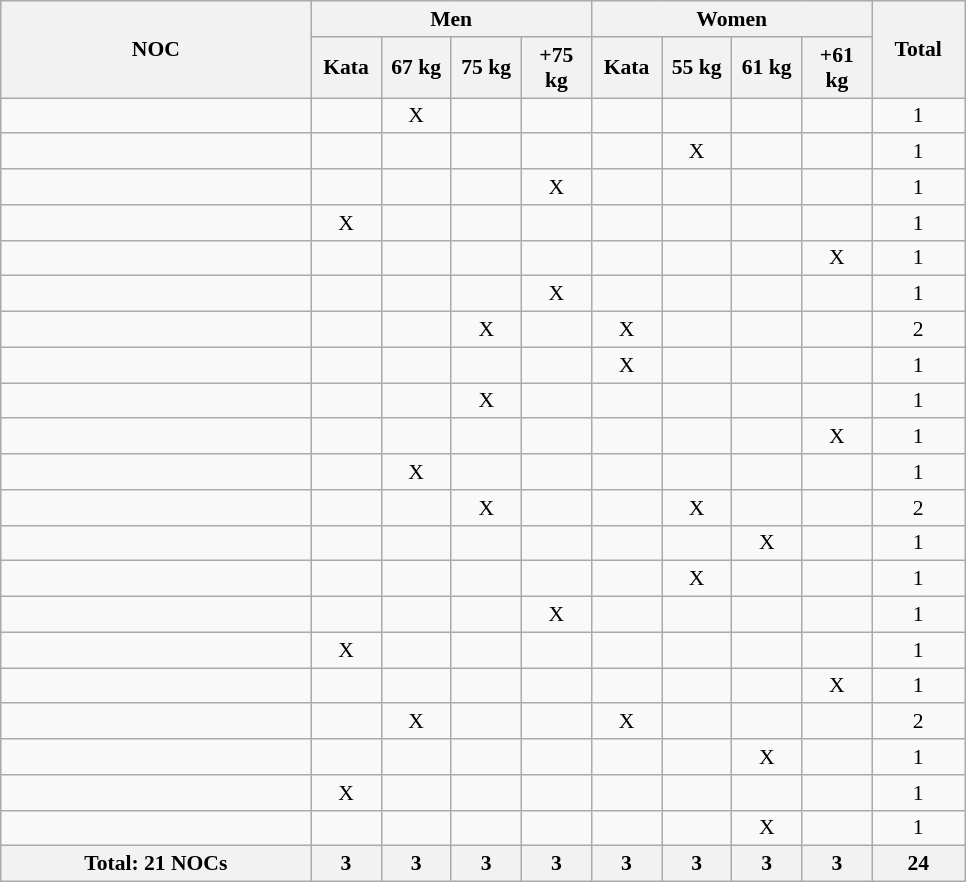<table class="wikitable" style="text-align:center; font-size:90%">
<tr>
<th rowspan="2" align="left" width="200">NOC</th>
<th colspan="4">Men</th>
<th colspan="4">Women</th>
<th rowspan="2" width="55">Total</th>
</tr>
<tr>
<th width="40">Kata</th>
<th width="40">67 kg</th>
<th width="40">75 kg</th>
<th width="40">+75 kg</th>
<th width="40">Kata</th>
<th width="40">55 kg</th>
<th width="40">61 kg</th>
<th width="40">+61 kg</th>
</tr>
<tr>
<td align=left></td>
<td></td>
<td>X</td>
<td></td>
<td></td>
<td></td>
<td></td>
<td></td>
<td></td>
<td>1</td>
</tr>
<tr>
<td align=left></td>
<td></td>
<td></td>
<td></td>
<td></td>
<td></td>
<td>X</td>
<td></td>
<td></td>
<td>1</td>
</tr>
<tr>
<td align=left></td>
<td></td>
<td></td>
<td></td>
<td>X</td>
<td></td>
<td></td>
<td></td>
<td></td>
<td>1</td>
</tr>
<tr>
<td align=left></td>
<td>X</td>
<td></td>
<td></td>
<td></td>
<td></td>
<td></td>
<td></td>
<td></td>
<td>1</td>
</tr>
<tr>
<td align=left></td>
<td></td>
<td></td>
<td></td>
<td></td>
<td></td>
<td></td>
<td></td>
<td>X</td>
<td>1</td>
</tr>
<tr>
<td align=left></td>
<td></td>
<td></td>
<td></td>
<td>X</td>
<td></td>
<td></td>
<td></td>
<td></td>
<td>1</td>
</tr>
<tr>
<td align=left></td>
<td></td>
<td></td>
<td>X</td>
<td></td>
<td>X</td>
<td></td>
<td></td>
<td></td>
<td>2</td>
</tr>
<tr>
<td align=left></td>
<td></td>
<td></td>
<td></td>
<td></td>
<td>X</td>
<td></td>
<td></td>
<td></td>
<td>1</td>
</tr>
<tr>
<td align=left></td>
<td></td>
<td></td>
<td>X</td>
<td></td>
<td></td>
<td></td>
<td></td>
<td></td>
<td>1</td>
</tr>
<tr>
<td align=left></td>
<td></td>
<td></td>
<td></td>
<td></td>
<td></td>
<td></td>
<td></td>
<td>X</td>
<td>1</td>
</tr>
<tr>
<td align=left></td>
<td></td>
<td>X</td>
<td></td>
<td></td>
<td></td>
<td></td>
<td></td>
<td></td>
<td>1</td>
</tr>
<tr>
<td align=left></td>
<td></td>
<td></td>
<td>X</td>
<td></td>
<td></td>
<td>X</td>
<td></td>
<td></td>
<td>2</td>
</tr>
<tr>
<td align=left></td>
<td></td>
<td></td>
<td></td>
<td></td>
<td></td>
<td></td>
<td>X</td>
<td></td>
<td>1</td>
</tr>
<tr>
<td align=left></td>
<td></td>
<td></td>
<td></td>
<td></td>
<td></td>
<td>X</td>
<td></td>
<td></td>
<td>1</td>
</tr>
<tr>
<td align=left></td>
<td></td>
<td></td>
<td></td>
<td>X</td>
<td></td>
<td></td>
<td></td>
<td></td>
<td>1</td>
</tr>
<tr>
<td align=left></td>
<td>X</td>
<td></td>
<td></td>
<td></td>
<td></td>
<td></td>
<td></td>
<td></td>
<td>1</td>
</tr>
<tr>
<td align=left></td>
<td></td>
<td></td>
<td></td>
<td></td>
<td></td>
<td></td>
<td></td>
<td>X</td>
<td>1</td>
</tr>
<tr>
<td align=left></td>
<td></td>
<td>X</td>
<td></td>
<td></td>
<td>X</td>
<td></td>
<td></td>
<td></td>
<td>2</td>
</tr>
<tr>
<td align=left></td>
<td></td>
<td></td>
<td></td>
<td></td>
<td></td>
<td></td>
<td>X</td>
<td></td>
<td>1</td>
</tr>
<tr>
<td align=left></td>
<td>X</td>
<td></td>
<td></td>
<td></td>
<td></td>
<td></td>
<td></td>
<td></td>
<td>1</td>
</tr>
<tr>
<td align=left></td>
<td></td>
<td></td>
<td></td>
<td></td>
<td></td>
<td></td>
<td>X</td>
<td></td>
<td>1</td>
</tr>
<tr>
<th>Total: 21 NOCs</th>
<th>3</th>
<th>3</th>
<th>3</th>
<th>3</th>
<th>3</th>
<th>3</th>
<th>3</th>
<th>3</th>
<th>24</th>
</tr>
</table>
